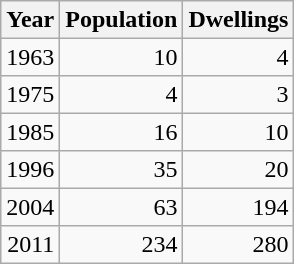<table class="wikitable" style="line-height:1.1em;">
<tr>
<th>Year</th>
<th>Population</th>
<th>Dwellings</th>
</tr>
<tr align="right">
<td>1963</td>
<td>10</td>
<td>4</td>
</tr>
<tr align="right">
<td>1975</td>
<td>4</td>
<td>3</td>
</tr>
<tr align="right">
<td>1985</td>
<td>16</td>
<td>10</td>
</tr>
<tr align="right">
<td>1996</td>
<td>35</td>
<td>20</td>
</tr>
<tr align="right">
<td>2004</td>
<td>63</td>
<td>194</td>
</tr>
<tr align="right">
<td>2011</td>
<td>234</td>
<td>280</td>
</tr>
</table>
